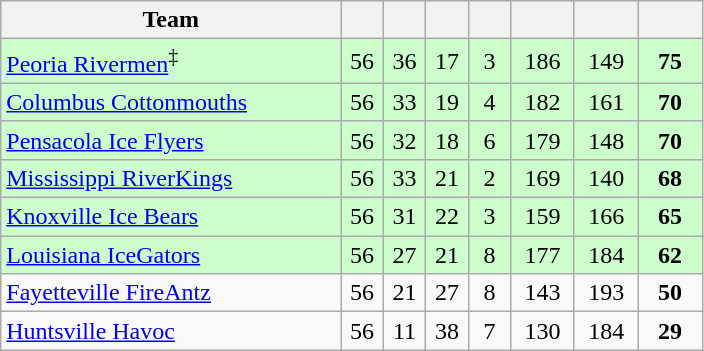<table class="wikitable">
<tr>
<th width="40%">Team</th>
<th width="5%"></th>
<th width="5%"></th>
<th width="5%"></th>
<th width="5%"></th>
<th width="7.5%"></th>
<th width="7.5%"></th>
<th width="7.5%"></th>
</tr>
<tr align=center bgcolor="#CCFFCC">
<td align=left><a href='#'>Peoria Rivermen</a><sup>‡</sup></td>
<td>56</td>
<td>36</td>
<td>17</td>
<td>3</td>
<td>186</td>
<td>149</td>
<td><strong>75</strong></td>
</tr>
<tr align=center bgcolor="#CCFFCC">
<td align=left><a href='#'>Columbus Cottonmouths</a></td>
<td>56</td>
<td>33</td>
<td>19</td>
<td>4</td>
<td>182</td>
<td>161</td>
<td><strong>70</strong></td>
</tr>
<tr align=center bgcolor="#CCFFCC">
<td align=left><a href='#'>Pensacola Ice Flyers</a></td>
<td>56</td>
<td>32</td>
<td>18</td>
<td>6</td>
<td>179</td>
<td>148</td>
<td><strong>70</strong></td>
</tr>
<tr align=center bgcolor="#CCFFCC">
<td align=left><a href='#'>Mississippi RiverKings</a></td>
<td>56</td>
<td>33</td>
<td>21</td>
<td>2</td>
<td>169</td>
<td>140</td>
<td><strong>68</strong></td>
</tr>
<tr align=center bgcolor="#CCFFCC">
<td align=left><a href='#'>Knoxville Ice Bears</a></td>
<td>56</td>
<td>31</td>
<td>22</td>
<td>3</td>
<td>159</td>
<td>166</td>
<td><strong>65</strong></td>
</tr>
<tr align=center bgcolor="#CCFFCC">
<td align=left><a href='#'>Louisiana IceGators</a></td>
<td>56</td>
<td>27</td>
<td>21</td>
<td>8</td>
<td>177</td>
<td>184</td>
<td><strong>62</strong></td>
</tr>
<tr align=center bgcolor=>
<td align=left><a href='#'>Fayetteville FireAntz</a></td>
<td>56</td>
<td>21</td>
<td>27</td>
<td>8</td>
<td>143</td>
<td>193</td>
<td><strong>50</strong></td>
</tr>
<tr align=center bgcolor=>
<td align=left><a href='#'>Huntsville Havoc</a></td>
<td>56</td>
<td>11</td>
<td>38</td>
<td>7</td>
<td>130</td>
<td>184</td>
<td><strong>29</strong></td>
</tr>
</table>
